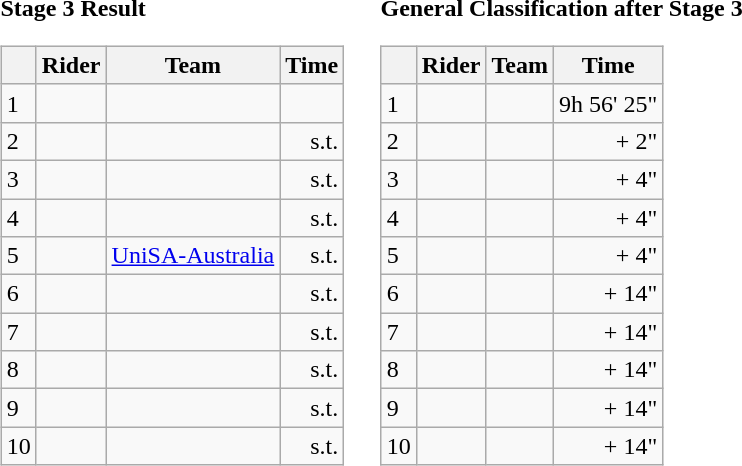<table>
<tr>
<td><strong>Stage 3 Result</strong><br><table class="wikitable">
<tr>
<th></th>
<th>Rider</th>
<th>Team</th>
<th>Time</th>
</tr>
<tr>
<td>1</td>
<td></td>
<td></td>
<td align="right"></td>
</tr>
<tr>
<td>2</td>
<td></td>
<td></td>
<td align="right">s.t.</td>
</tr>
<tr>
<td>3</td>
<td> </td>
<td></td>
<td align="right">s.t.</td>
</tr>
<tr>
<td>4</td>
<td></td>
<td></td>
<td align="right">s.t.</td>
</tr>
<tr>
<td>5</td>
<td> </td>
<td><a href='#'>UniSA-Australia</a></td>
<td align="right">s.t.</td>
</tr>
<tr>
<td>6</td>
<td></td>
<td></td>
<td align="right">s.t.</td>
</tr>
<tr>
<td>7</td>
<td></td>
<td></td>
<td align="right">s.t.</td>
</tr>
<tr>
<td>8</td>
<td></td>
<td></td>
<td align="right">s.t.</td>
</tr>
<tr>
<td>9</td>
<td></td>
<td></td>
<td align="right">s.t.</td>
</tr>
<tr>
<td>10</td>
<td></td>
<td></td>
<td align="right">s.t.</td>
</tr>
</table>
</td>
<td></td>
<td><strong>General Classification after Stage 3</strong><br><table class="wikitable">
<tr>
<th></th>
<th>Rider</th>
<th>Team</th>
<th>Time</th>
</tr>
<tr>
<td>1</td>
<td>   </td>
<td></td>
<td align="right">9h 56' 25"</td>
</tr>
<tr>
<td>2</td>
<td></td>
<td></td>
<td align="right">+ 2"</td>
</tr>
<tr>
<td>3</td>
<td></td>
<td></td>
<td align="right">+ 4"</td>
</tr>
<tr>
<td>4</td>
<td></td>
<td></td>
<td align="right">+ 4"</td>
</tr>
<tr>
<td>5</td>
<td></td>
<td></td>
<td align="right">+ 4"</td>
</tr>
<tr>
<td>6</td>
<td></td>
<td></td>
<td align="right">+ 14"</td>
</tr>
<tr>
<td>7</td>
<td></td>
<td></td>
<td align="right">+ 14"</td>
</tr>
<tr>
<td>8</td>
<td></td>
<td></td>
<td align="right">+ 14"</td>
</tr>
<tr>
<td>9</td>
<td></td>
<td></td>
<td align="right">+ 14"</td>
</tr>
<tr>
<td>10</td>
<td></td>
<td></td>
<td align="right">+ 14"</td>
</tr>
</table>
</td>
</tr>
</table>
